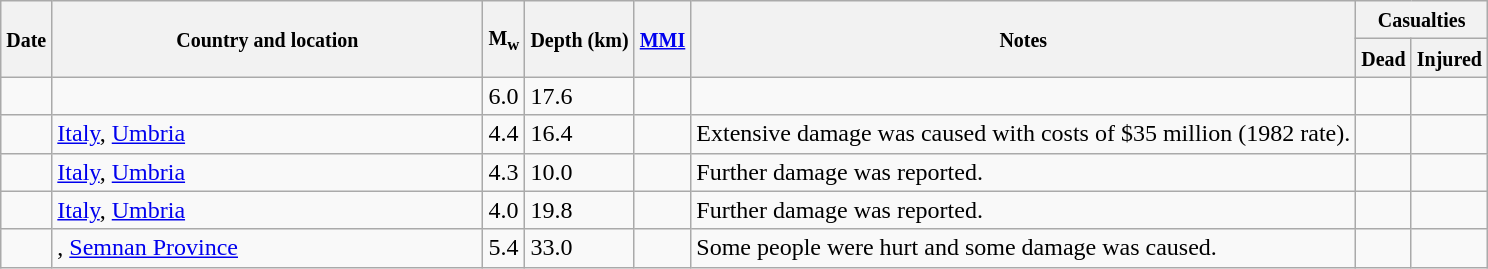<table class="wikitable sortable sort-under" style="border:1px black;  margin-left:1em;">
<tr>
<th rowspan="2"><small>Date</small></th>
<th rowspan="2" style="width: 280px"><small>Country and location</small></th>
<th rowspan="2"><small>M<sub>w</sub></small></th>
<th rowspan="2"><small>Depth (km)</small></th>
<th rowspan="2"><small><a href='#'>MMI</a></small></th>
<th rowspan="2" class="unsortable"><small>Notes</small></th>
<th colspan="2"><small>Casualties</small></th>
</tr>
<tr>
<th><small>Dead</small></th>
<th><small>Injured</small></th>
</tr>
<tr>
<td></td>
<td></td>
<td>6.0</td>
<td>17.6</td>
<td></td>
<td></td>
<td></td>
<td></td>
</tr>
<tr>
<td></td>
<td> <a href='#'>Italy</a>, <a href='#'>Umbria</a></td>
<td>4.4</td>
<td>16.4</td>
<td></td>
<td>Extensive damage was caused with costs of $35 million (1982 rate).</td>
<td></td>
<td></td>
</tr>
<tr>
<td></td>
<td> <a href='#'>Italy</a>, <a href='#'>Umbria</a></td>
<td>4.3</td>
<td>10.0</td>
<td></td>
<td>Further damage was reported.</td>
<td></td>
<td></td>
</tr>
<tr>
<td></td>
<td> <a href='#'>Italy</a>, <a href='#'>Umbria</a></td>
<td>4.0</td>
<td>19.8</td>
<td></td>
<td>Further damage was reported.</td>
<td></td>
<td></td>
</tr>
<tr>
<td></td>
<td>, <a href='#'>Semnan Province</a></td>
<td>5.4</td>
<td>33.0</td>
<td></td>
<td>Some people were hurt and some damage was caused.</td>
<td></td>
<td></td>
</tr>
</table>
